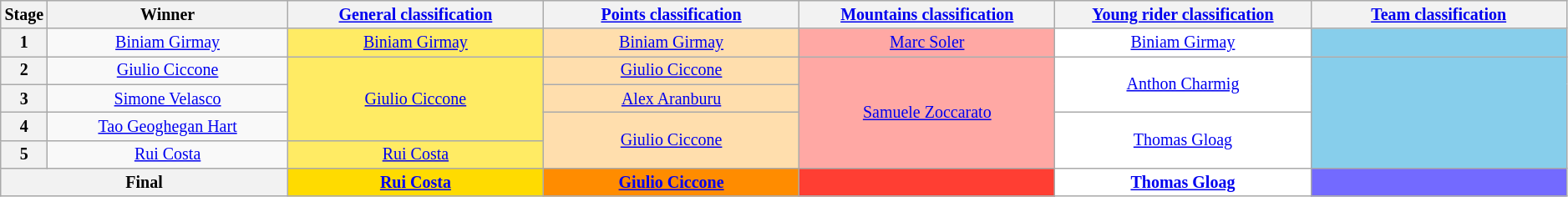<table class="wikitable" style="text-align: center; font-size:smaller;">
<tr style="background:#efefef;">
<th style="width:1%;">Stage</th>
<th style="width:15.5%;">Winner</th>
<th style="width:16.5%;"><a href='#'>General classification</a><br></th>
<th style="width:16.5%;"><a href='#'>Points classification</a><br></th>
<th style="width:16.5%;"><a href='#'>Mountains classification</a><br></th>
<th style="width:16.5%;"><a href='#'>Young rider classification</a><br></th>
<th style="width:16.5%;"><a href='#'>Team classification</a></th>
</tr>
<tr>
<th>1</th>
<td><a href='#'>Biniam Girmay</a></td>
<td style="background:#FFEB64;"><a href='#'>Biniam Girmay</a></td>
<td style="background:navajowhite;"><a href='#'>Biniam Girmay</a></td>
<td style="background:#FFA8A4;"><a href='#'>Marc Soler</a></td>
<td style="background:white;"><a href='#'>Biniam Girmay</a></td>
<td style="background:skyblue;"></td>
</tr>
<tr>
<th>2</th>
<td><a href='#'>Giulio Ciccone</a></td>
<td style="background:#FFEB64;" rowspan="3"><a href='#'>Giulio Ciccone</a></td>
<td style="background:navajowhite;"><a href='#'>Giulio Ciccone</a></td>
<td style="background:#FFA8A4;" rowspan="4"><a href='#'>Samuele Zoccarato</a></td>
<td style="background:white;" rowspan="2"><a href='#'>Anthon Charmig</a></td>
<td style="background:skyblue;" rowspan="4"></td>
</tr>
<tr>
<th>3</th>
<td><a href='#'>Simone Velasco</a></td>
<td style="background:navajowhite;"><a href='#'>Alex Aranburu</a></td>
</tr>
<tr>
<th>4</th>
<td><a href='#'>Tao Geoghegan Hart</a></td>
<td style="background:navajowhite;" rowspan="2"><a href='#'>Giulio Ciccone</a></td>
<td style="background:white;" rowspan="2"><a href='#'>Thomas Gloag</a></td>
</tr>
<tr>
<th>5</th>
<td><a href='#'>Rui Costa</a></td>
<td style="background:#FFEB64;"><a href='#'>Rui Costa</a></td>
</tr>
<tr>
<th colspan="2">Final</th>
<th style="background:#FFDB00;"><a href='#'>Rui Costa</a></th>
<th style="background:#FF8C00;"><a href='#'>Giulio Ciccone</a></th>
<th style="background:#FF3E33;"></th>
<th style="background:white;"><a href='#'>Thomas Gloag</a></th>
<th style="background:#736aff;"></th>
</tr>
</table>
